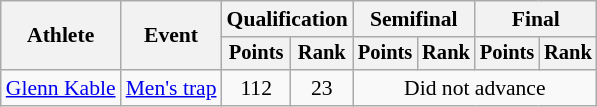<table class="wikitable" style="font-size:90%">
<tr>
<th rowspan="2">Athlete</th>
<th rowspan="2">Event</th>
<th colspan=2>Qualification</th>
<th colspan=2>Semifinal</th>
<th colspan=2>Final</th>
</tr>
<tr style="font-size:95%">
<th>Points</th>
<th>Rank</th>
<th>Points</th>
<th>Rank</th>
<th>Points</th>
<th>Rank</th>
</tr>
<tr align=center>
<td align=left><a href='#'>Glenn Kable</a></td>
<td align=left><a href='#'>Men's trap</a></td>
<td>112</td>
<td>23</td>
<td colspan=4>Did not advance</td>
</tr>
</table>
